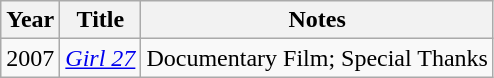<table class="wikitable sortable">
<tr>
<th>Year</th>
<th>Title</th>
<th class="unsortable">Notes</th>
</tr>
<tr>
<td>2007</td>
<td><em><a href='#'>Girl 27</a></em></td>
<td>Documentary Film; Special Thanks</td>
</tr>
</table>
